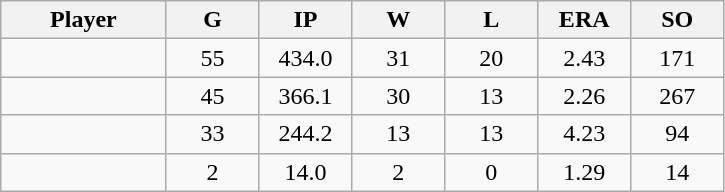<table class="wikitable sortable">
<tr>
<th bgcolor="#DDDDFF" width="16%">Player</th>
<th bgcolor="#DDDDFF" width="9%">G</th>
<th bgcolor="#DDDDFF" width="9%">IP</th>
<th bgcolor="#DDDDFF" width="9%">W</th>
<th bgcolor="#DDDDFF" width="9%">L</th>
<th bgcolor="#DDDDFF" width="9%">ERA</th>
<th bgcolor="#DDDDFF" width="9%">SO</th>
</tr>
<tr align="center">
<td></td>
<td>55</td>
<td>434.0</td>
<td>31</td>
<td>20</td>
<td>2.43</td>
<td>171</td>
</tr>
<tr align="center">
<td></td>
<td>45</td>
<td>366.1</td>
<td>30</td>
<td>13</td>
<td>2.26</td>
<td>267</td>
</tr>
<tr align="center">
<td></td>
<td>33</td>
<td>244.2</td>
<td>13</td>
<td>13</td>
<td>4.23</td>
<td>94</td>
</tr>
<tr align="center">
<td></td>
<td>2</td>
<td>14.0</td>
<td>2</td>
<td>0</td>
<td>1.29</td>
<td>14</td>
</tr>
</table>
